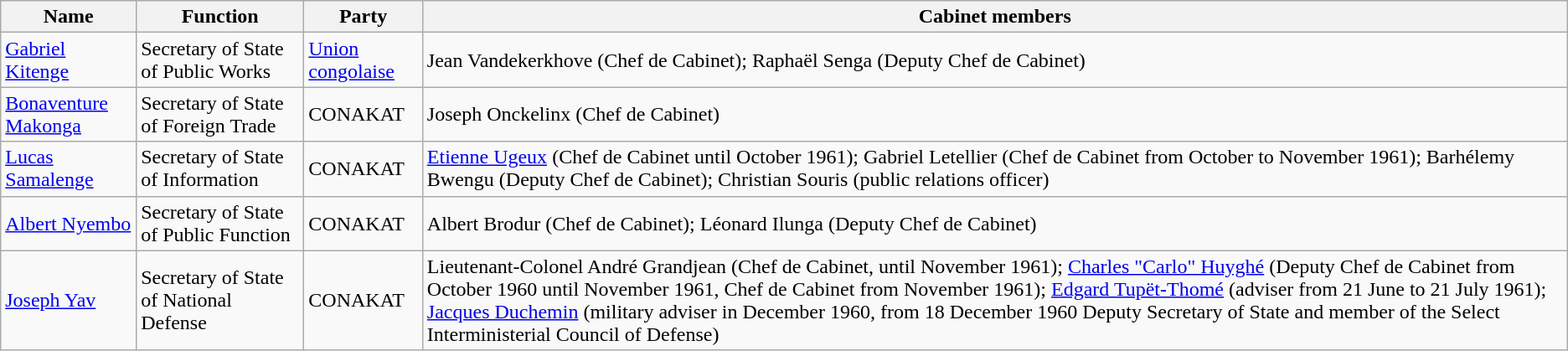<table class="wikitable">
<tr>
<th>Name</th>
<th>Function</th>
<th>Party</th>
<th>Cabinet members</th>
</tr>
<tr>
<td><a href='#'>Gabriel Kitenge</a></td>
<td>Secretary of State of Public Works</td>
<td><a href='#'>Union congolaise</a></td>
<td>Jean Vandekerkhove (Chef de Cabinet); Raphaël Senga (Deputy Chef de Cabinet)</td>
</tr>
<tr>
<td><a href='#'>Bonaventure Makonga</a></td>
<td>Secretary of State of Foreign Trade</td>
<td>CONAKAT</td>
<td>Joseph Onckelinx (Chef de Cabinet)</td>
</tr>
<tr>
<td><a href='#'>Lucas Samalenge</a></td>
<td>Secretary of State of Information</td>
<td>CONAKAT</td>
<td><a href='#'>Etienne Ugeux</a> (Chef de Cabinet until October 1961); Gabriel Letellier (Chef de Cabinet from October to November 1961); Barhélemy Bwengu (Deputy Chef de Cabinet); Christian Souris (public relations officer)</td>
</tr>
<tr>
<td><a href='#'>Albert Nyembo</a></td>
<td>Secretary of State of Public Function</td>
<td>CONAKAT</td>
<td>Albert Brodur (Chef de Cabinet); Léonard Ilunga (Deputy Chef de Cabinet)</td>
</tr>
<tr>
<td><a href='#'>Joseph Yav</a></td>
<td>Secretary of State of National Defense</td>
<td>CONAKAT</td>
<td>Lieutenant-Colonel André Grandjean (Chef de Cabinet, until November 1961); <a href='#'>Charles "Carlo" Huyghé</a> (Deputy Chef de Cabinet from October 1960 until November 1961, Chef de Cabinet from November 1961); <a href='#'>Edgard Tupët-Thomé</a> (adviser from 21 June to 21 July 1961); <a href='#'>Jacques Duchemin</a> (military adviser in December 1960, from 18 December 1960 Deputy Secretary of State and member of the Select Interministerial Council of Defense)</td>
</tr>
</table>
